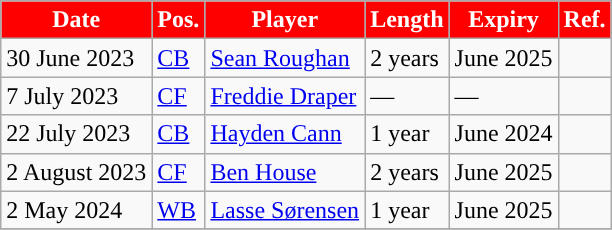<table class="wikitable plainrowheaders sortable">
<tr>
<th style="background:#FF0000; color:#ffffff; ">Date</th>
<th style="background:#FF0000; color:#ffffff; ">Pos.</th>
<th style="background:#FF0000; color:#ffffff; ">Player</th>
<th style="background:#FF0000; color:#ffffff; ">Length</th>
<th style="background:#FF0000; color:#ffffff; ">Expiry</th>
<th style="background:#FF0000; color:#ffffff; ">Ref.</th>
</tr>
<tr>
<td>30 June 2023</td>
<td><a href='#'>CB</a></td>
<td> <a href='#'>Sean Roughan</a></td>
<td>2 years</td>
<td>June 2025</td>
<td></td>
</tr>
<tr>
<td>7 July 2023</td>
<td><a href='#'>CF</a></td>
<td> <a href='#'>Freddie Draper</a></td>
<td>—</td>
<td>—</td>
<td></td>
</tr>
<tr>
<td>22 July 2023</td>
<td><a href='#'>CB</a></td>
<td> <a href='#'>Hayden Cann</a></td>
<td>1 year</td>
<td>June 2024</td>
<td></td>
</tr>
<tr>
<td>2 August 2023</td>
<td><a href='#'>CF</a></td>
<td> <a href='#'>Ben House</a></td>
<td>2 years</td>
<td>June 2025</td>
<td></td>
</tr>
<tr>
<td>2 May 2024</td>
<td><a href='#'>WB</a></td>
<td> <a href='#'>Lasse Sørensen</a></td>
<td>1 year</td>
<td>June 2025</td>
<td></td>
</tr>
<tr>
</tr>
</table>
